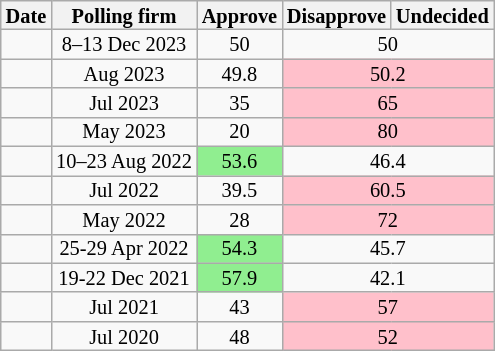<table class=wikitable style="text-align:center;font-size:85%;line-height:13px">
<tr>
<th>Date</th>
<th>Polling firm</th>
<th>Approve</th>
<th>Disapprove</th>
<th>Undecided</th>
</tr>
<tr>
<td></td>
<td>8–13 Dec 2023</td>
<td>50</td>
<td colspan=2>50</td>
</tr>
<tr>
<td></td>
<td>Aug 2023</td>
<td>49.8</td>
<td style=background:pink colspan=2>50.2</td>
</tr>
<tr>
<td></td>
<td>Jul 2023</td>
<td>35</td>
<td style=background:pink colspan=2>65</td>
</tr>
<tr>
<td></td>
<td>May 2023</td>
<td>20</td>
<td style=background:pink colspan=2>80</td>
</tr>
<tr>
<td></td>
<td>10–23 Aug 2022</td>
<td style=background:lightgreen>53.6</td>
<td colspan=2>46.4</td>
</tr>
<tr>
<td></td>
<td>Jul 2022</td>
<td>39.5</td>
<td style=background:pink colspan=2>60.5</td>
</tr>
<tr>
<td></td>
<td>May 2022</td>
<td>28</td>
<td style=background:pink colspan=2>72</td>
</tr>
<tr>
<td></td>
<td>25-29 Apr 2022</td>
<td style=background:lightgreen>54.3</td>
<td colspan=2>45.7</td>
</tr>
<tr>
<td></td>
<td>19-22 Dec 2021</td>
<td style=background:lightgreen>57.9</td>
<td colspan=2>42.1</td>
</tr>
<tr>
<td></td>
<td>Jul 2021</td>
<td>43</td>
<td style=background:pink colspan=2>57</td>
</tr>
<tr>
<td></td>
<td>Jul 2020</td>
<td>48</td>
<td style=background:pink colspan=2>52</td>
</tr>
</table>
